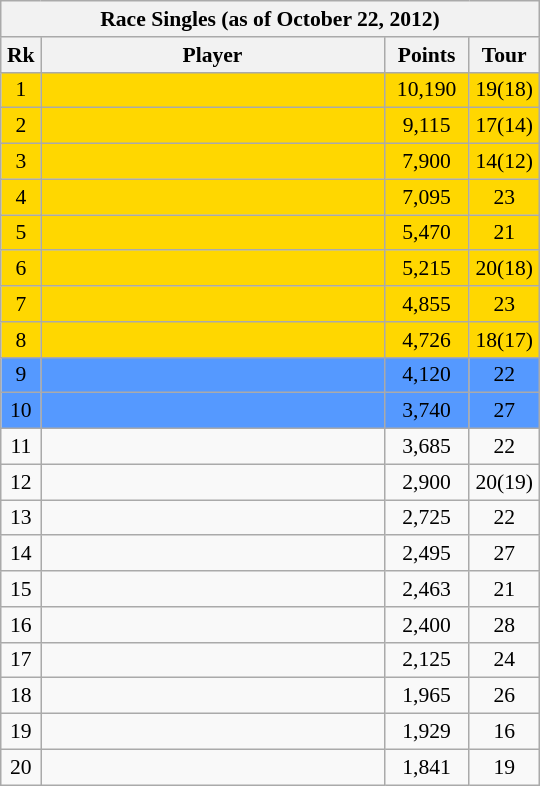<table class=wikitable style=font-size:90%;text-align:center>
<tr>
<th colspan=4>Race Singles (as of October 22, 2012)</th>
</tr>
<tr>
<th width=20>Rk</th>
<th width=222>Player</th>
<th width=50>Points</th>
<th width=40>Tour</th>
</tr>
<tr bgcolor=gold>
<td>1</td>
<td align=left></td>
<td>10,190</td>
<td>19(18)</td>
</tr>
<tr bgcolor=gold>
<td>2</td>
<td align=left></td>
<td>9,115</td>
<td>17(14)</td>
</tr>
<tr bgcolor=gold>
<td>3</td>
<td align=left></td>
<td>7,900</td>
<td>14(12)</td>
</tr>
<tr bgcolor=gold>
<td>4</td>
<td align=left></td>
<td>7,095</td>
<td>23</td>
</tr>
<tr bgcolor=gold>
<td>5</td>
<td align=left></td>
<td>5,470</td>
<td>21</td>
</tr>
<tr bgcolor=gold>
<td>6</td>
<td align=left></td>
<td>5,215</td>
<td>20(18)</td>
</tr>
<tr bgcolor=gold>
<td>7</td>
<td align=left></td>
<td>4,855</td>
<td>23</td>
</tr>
<tr bgcolor=gold>
<td>8</td>
<td align=left></td>
<td>4,726</td>
<td>18(17)</td>
</tr>
<tr style="background:#59f;">
<td>9</td>
<td align=left></td>
<td>4,120</td>
<td>22</td>
</tr>
<tr style="background:#59f;">
<td>10</td>
<td align=left></td>
<td>3,740</td>
<td>27</td>
</tr>
<tr>
<td>11</td>
<td align=left></td>
<td>3,685</td>
<td>22</td>
</tr>
<tr>
<td>12</td>
<td align=left></td>
<td>2,900</td>
<td>20(19)</td>
</tr>
<tr>
<td>13</td>
<td align=left></td>
<td>2,725</td>
<td>22</td>
</tr>
<tr>
<td>14</td>
<td align=left></td>
<td>2,495</td>
<td>27</td>
</tr>
<tr>
<td>15</td>
<td align=left></td>
<td>2,463</td>
<td>21</td>
</tr>
<tr>
<td>16</td>
<td align=left></td>
<td>2,400</td>
<td>28</td>
</tr>
<tr>
<td>17</td>
<td align=left></td>
<td>2,125</td>
<td>24</td>
</tr>
<tr>
<td>18</td>
<td align=left></td>
<td>1,965</td>
<td>26</td>
</tr>
<tr>
<td>19</td>
<td align=left></td>
<td>1,929</td>
<td>16</td>
</tr>
<tr>
<td>20</td>
<td align=left></td>
<td>1,841</td>
<td>19</td>
</tr>
</table>
